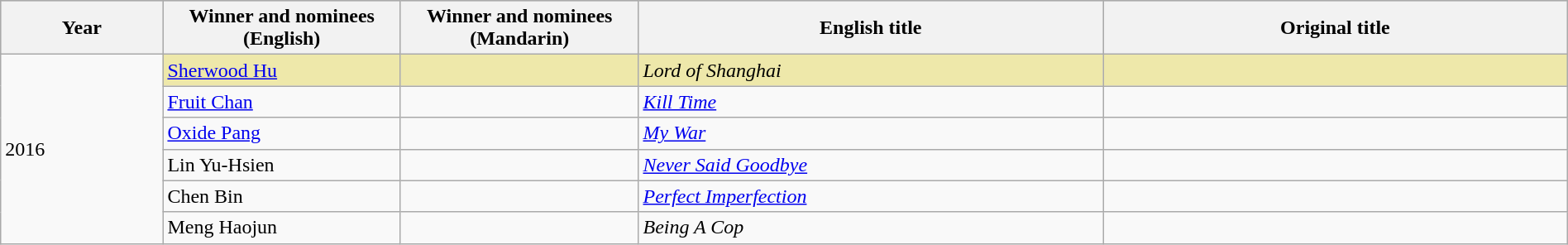<table class="wikitable" style="width:100%;">
<tr style="background:#bebebe">
<th width="100"><strong>Year</strong></th>
<th width="150"><strong>Winner and nominees<br>(English)</strong></th>
<th width="150"><strong>Winner and nominees<br>(Mandarin)</strong></th>
<th width="300"><strong>English title</strong></th>
<th width="300"><strong>Original title</strong></th>
</tr>
<tr>
<td rowspan="6">2016</td>
<td style="background:#EEE8AA;"><a href='#'>Sherwood Hu</a></td>
<td style="background:#EEE8AA;"></td>
<td style="background:#EEE8AA;"><em>Lord of Shanghai</em></td>
<td style="background:#EEE8AA;"></td>
</tr>
<tr>
<td><a href='#'>Fruit Chan</a></td>
<td></td>
<td><em><a href='#'>Kill Time</a></em></td>
<td></td>
</tr>
<tr>
<td><a href='#'>Oxide Pang</a></td>
<td></td>
<td><em><a href='#'>My War</a></em></td>
<td></td>
</tr>
<tr>
<td>Lin Yu-Hsien</td>
<td></td>
<td><em><a href='#'>Never Said Goodbye</a></em></td>
<td></td>
</tr>
<tr>
<td>Chen Bin</td>
<td></td>
<td><em><a href='#'>Perfect Imperfection</a></em></td>
<td></td>
</tr>
<tr>
<td>Meng Haojun</td>
<td></td>
<td><em>Being A Cop</em></td>
<td></td>
</tr>
</table>
